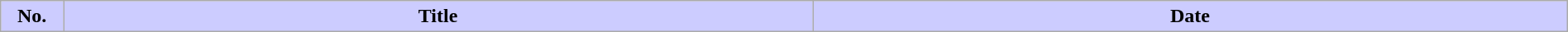<table class="wikitable plainrowheaders" style="width:100%; background:#fff;">
<tr>
<th style="background:#ccf; width:4%;">No.</th>
<th style="background:#ccf;">Title</th>
<th style="background:#ccf;">Date<br>
























</th>
</tr>
</table>
